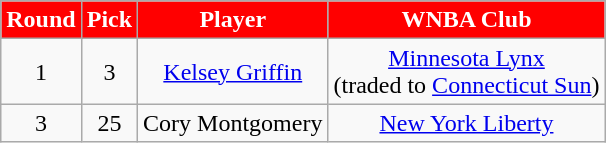<table class="wikitable" style="text-align:center">
<tr>
<th style="background:red;color:#FFFFFF;">Round</th>
<th style="background:red;color:#FFFFFF;">Pick</th>
<th style="background:red;color:#FFFFFF;">Player</th>
<th style="background:red;color:#FFFFFF;">WNBA Club</th>
</tr>
<tr>
<td>1</td>
<td>3</td>
<td><a href='#'>Kelsey Griffin</a></td>
<td><a href='#'>Minnesota Lynx</a><br>(traded to <a href='#'>Connecticut Sun</a>)</td>
</tr>
<tr>
<td>3</td>
<td>25</td>
<td>Cory Montgomery</td>
<td><a href='#'>New York Liberty</a></td>
</tr>
</table>
